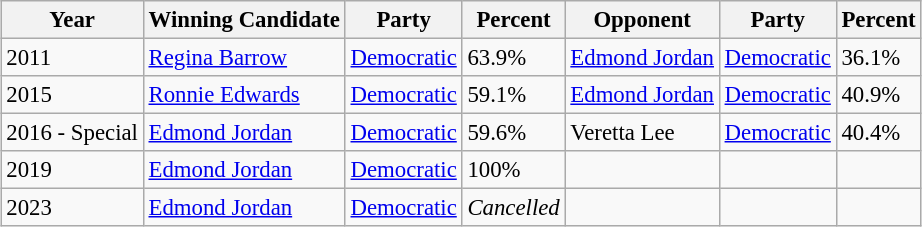<table class="wikitable" style="margin:0.5em auto; font-size:95%;">
<tr>
<th>Year</th>
<th>Winning Candidate</th>
<th>Party</th>
<th>Percent</th>
<th>Opponent</th>
<th>Party</th>
<th>Percent</th>
</tr>
<tr>
<td>2011</td>
<td><a href='#'>Regina Barrow</a></td>
<td><a href='#'>Democratic</a></td>
<td>63.9%</td>
<td><a href='#'>Edmond Jordan</a></td>
<td><a href='#'>Democratic</a></td>
<td>36.1%</td>
</tr>
<tr>
<td>2015</td>
<td><a href='#'>Ronnie Edwards</a></td>
<td><a href='#'>Democratic</a></td>
<td>59.1%</td>
<td><a href='#'>Edmond Jordan</a></td>
<td><a href='#'>Democratic</a></td>
<td>40.9%</td>
</tr>
<tr>
<td>2016 - Special</td>
<td><a href='#'>Edmond Jordan</a></td>
<td><a href='#'>Democratic</a></td>
<td>59.6%</td>
<td>Veretta Lee</td>
<td><a href='#'>Democratic</a></td>
<td>40.4%</td>
</tr>
<tr>
<td>2019</td>
<td><a href='#'>Edmond Jordan</a></td>
<td><a href='#'>Democratic</a></td>
<td>100%</td>
<td></td>
<td></td>
<td></td>
</tr>
<tr>
<td>2023</td>
<td><a href='#'>Edmond Jordan</a></td>
<td><a href='#'>Democratic</a></td>
<td><em>Cancelled</em></td>
<td></td>
<td></td>
<td></td>
</tr>
</table>
